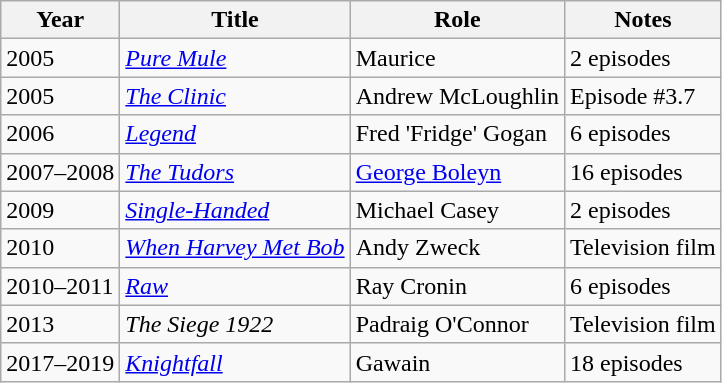<table class="wikitable">
<tr>
<th>Year</th>
<th>Title</th>
<th>Role</th>
<th>Notes</th>
</tr>
<tr>
<td>2005</td>
<td><em><a href='#'>Pure Mule</a></em></td>
<td>Maurice</td>
<td>2 episodes</td>
</tr>
<tr>
<td>2005</td>
<td><a href='#'><em>The Clinic</em></a></td>
<td>Andrew McLoughlin</td>
<td>Episode #3.7</td>
</tr>
<tr>
<td>2006</td>
<td><a href='#'><em>Legend</em></a></td>
<td>Fred 'Fridge' Gogan</td>
<td>6 episodes</td>
</tr>
<tr>
<td>2007–2008</td>
<td><em><a href='#'>The Tudors</a></em></td>
<td><a href='#'>George Boleyn</a></td>
<td>16 episodes</td>
</tr>
<tr>
<td>2009</td>
<td><a href='#'><em>Single-Handed</em></a></td>
<td>Michael Casey</td>
<td>2 episodes</td>
</tr>
<tr>
<td>2010</td>
<td><em><a href='#'>When Harvey Met Bob</a></em></td>
<td>Andy Zweck</td>
<td>Television film</td>
</tr>
<tr>
<td>2010–2011</td>
<td><a href='#'><em>Raw</em></a></td>
<td>Ray Cronin</td>
<td>6 episodes</td>
</tr>
<tr>
<td>2013</td>
<td><em>The Siege 1922</em></td>
<td>Padraig O'Connor</td>
<td>Television film</td>
</tr>
<tr>
<td>2017–2019</td>
<td><a href='#'><em>Knightfall</em></a></td>
<td>Gawain</td>
<td>18 episodes</td>
</tr>
</table>
